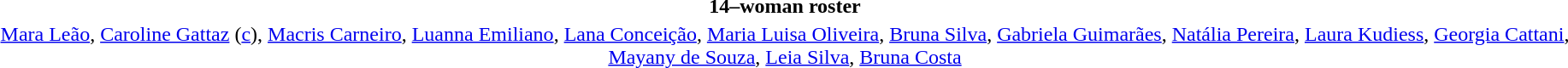<table style="text-align:center;margin-top:2em;margin-left:auto;margin-right:auto">
<tr>
<td><strong>14–woman roster</strong></td>
</tr>
<tr>
<td><a href='#'>Mara Leão</a>, <a href='#'>Caroline Gattaz</a> (<a href='#'>c</a>), <a href='#'>Macris Carneiro</a>, <a href='#'>Luanna Emiliano</a>, <a href='#'>Lana Conceição</a>, <a href='#'>Maria Luisa Oliveira</a>, <a href='#'>Bruna Silva</a>, <a href='#'>Gabriela Guimarães</a>, <a href='#'>Natália Pereira</a>, <a href='#'>Laura Kudiess</a>, <a href='#'>Georgia Cattani</a>, <a href='#'>Mayany de Souza</a>, <a href='#'>Leia Silva</a>, <a href='#'>Bruna Costa</a></td>
</tr>
<tr>
</tr>
</table>
